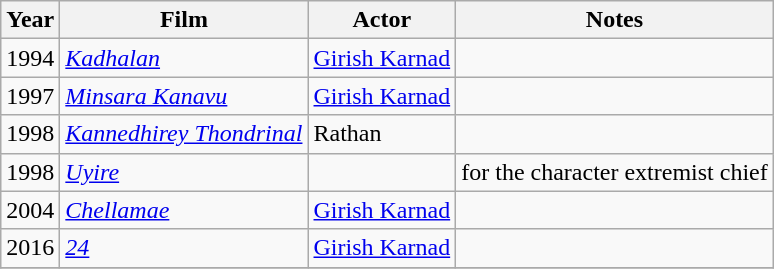<table class="wikitable">
<tr>
<th>Year</th>
<th>Film</th>
<th>Actor</th>
<th>Notes</th>
</tr>
<tr>
<td>1994</td>
<td><em><a href='#'>Kadhalan</a></em></td>
<td><a href='#'>Girish Karnad</a></td>
<td></td>
</tr>
<tr>
<td>1997</td>
<td><em><a href='#'>Minsara Kanavu</a></em></td>
<td><a href='#'>Girish Karnad</a></td>
<td></td>
</tr>
<tr>
<td>1998</td>
<td><em><a href='#'>Kannedhirey Thondrinal</a></em></td>
<td>Rathan</td>
<td></td>
</tr>
<tr>
<td>1998</td>
<td><em><a href='#'>Uyire</a></em></td>
<td></td>
<td>for the character extremist chief</td>
</tr>
<tr>
<td>2004</td>
<td><em><a href='#'>Chellamae</a></em></td>
<td><a href='#'>Girish Karnad</a></td>
<td></td>
</tr>
<tr>
<td>2016</td>
<td><em><a href='#'>24</a></em></td>
<td><a href='#'>Girish Karnad</a></td>
<td></td>
</tr>
<tr>
</tr>
</table>
